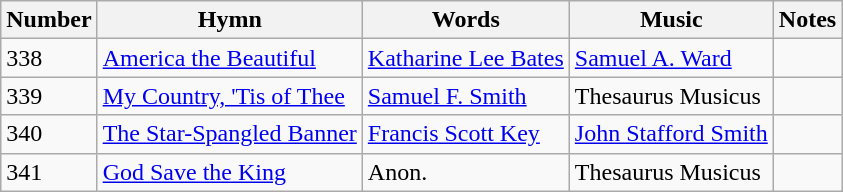<table class="wikitable mw-collapsible mw-collapsed">
<tr>
<th>Number</th>
<th>Hymn</th>
<th>Words</th>
<th>Music</th>
<th>Notes</th>
</tr>
<tr>
<td>338</td>
<td><a href='#'>America the Beautiful</a></td>
<td><a href='#'>Katharine Lee Bates</a></td>
<td><a href='#'>Samuel A. Ward</a></td>
<td></td>
</tr>
<tr>
<td>339</td>
<td><a href='#'>My Country, 'Tis of Thee</a></td>
<td><a href='#'>Samuel F. Smith</a></td>
<td>Thesaurus Musicus</td>
<td></td>
</tr>
<tr>
<td>340</td>
<td><a href='#'>The Star-Spangled Banner</a></td>
<td><a href='#'>Francis Scott Key</a></td>
<td><a href='#'>John Stafford Smith</a></td>
<td></td>
</tr>
<tr>
<td>341</td>
<td><a href='#'>God Save the King</a></td>
<td>Anon.</td>
<td>Thesaurus Musicus</td>
<td></td>
</tr>
</table>
